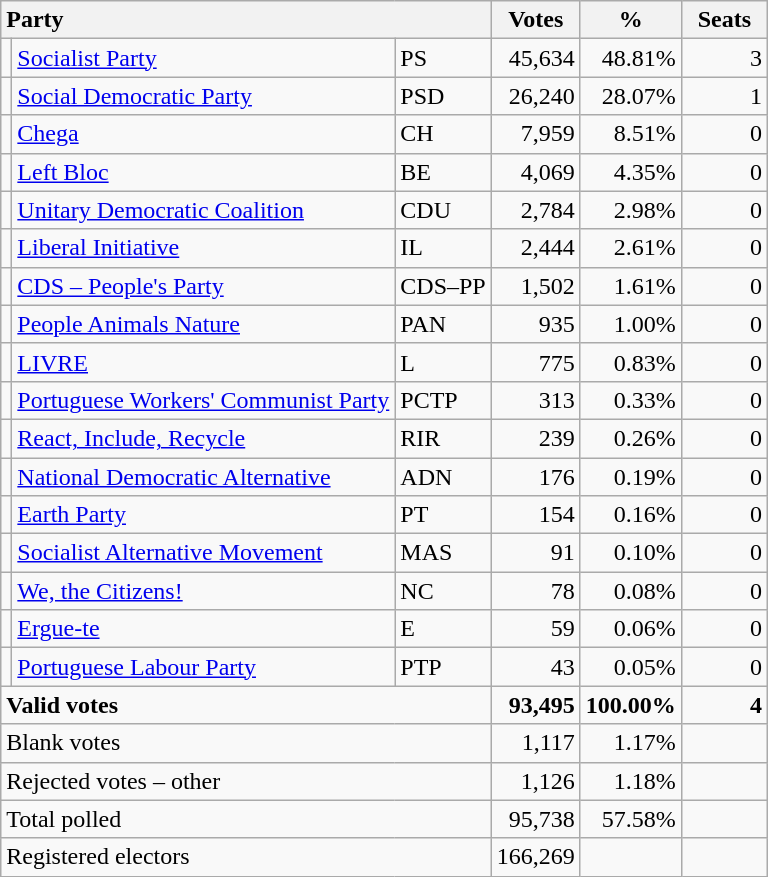<table class="wikitable" border="1" style="text-align:right;">
<tr>
<th style="text-align:left;" colspan=3>Party</th>
<th align=center width="50">Votes</th>
<th align=center width="50">%</th>
<th align=center width="50">Seats</th>
</tr>
<tr>
<td></td>
<td align=left><a href='#'>Socialist Party</a></td>
<td align=left>PS</td>
<td>45,634</td>
<td>48.81%</td>
<td>3</td>
</tr>
<tr>
<td></td>
<td align=left><a href='#'>Social Democratic Party</a></td>
<td align=left>PSD</td>
<td>26,240</td>
<td>28.07%</td>
<td>1</td>
</tr>
<tr>
<td></td>
<td align=left><a href='#'>Chega</a></td>
<td align=left>CH</td>
<td>7,959</td>
<td>8.51%</td>
<td>0</td>
</tr>
<tr>
<td></td>
<td align=left><a href='#'>Left Bloc</a></td>
<td align=left>BE</td>
<td>4,069</td>
<td>4.35%</td>
<td>0</td>
</tr>
<tr>
<td></td>
<td align=left style="white-space: nowrap;"><a href='#'>Unitary Democratic Coalition</a></td>
<td align=left>CDU</td>
<td>2,784</td>
<td>2.98%</td>
<td>0</td>
</tr>
<tr>
<td></td>
<td align=left><a href='#'>Liberal Initiative</a></td>
<td align=left>IL</td>
<td>2,444</td>
<td>2.61%</td>
<td>0</td>
</tr>
<tr>
<td></td>
<td align=left><a href='#'>CDS – People's Party</a></td>
<td align=left style="white-space: nowrap;">CDS–PP</td>
<td>1,502</td>
<td>1.61%</td>
<td>0</td>
</tr>
<tr>
<td></td>
<td align=left><a href='#'>People Animals Nature</a></td>
<td align=left>PAN</td>
<td>935</td>
<td>1.00%</td>
<td>0</td>
</tr>
<tr>
<td></td>
<td align=left><a href='#'>LIVRE</a></td>
<td align=left>L</td>
<td>775</td>
<td>0.83%</td>
<td>0</td>
</tr>
<tr>
<td></td>
<td align=left><a href='#'>Portuguese Workers' Communist Party</a></td>
<td align=left>PCTP</td>
<td>313</td>
<td>0.33%</td>
<td>0</td>
</tr>
<tr>
<td></td>
<td align=left><a href='#'>React, Include, Recycle</a></td>
<td align=left>RIR</td>
<td>239</td>
<td>0.26%</td>
<td>0</td>
</tr>
<tr>
<td></td>
<td align=left><a href='#'>National Democratic Alternative</a></td>
<td align=left>ADN</td>
<td>176</td>
<td>0.19%</td>
<td>0</td>
</tr>
<tr>
<td></td>
<td align=left><a href='#'>Earth Party</a></td>
<td align=left>PT</td>
<td>154</td>
<td>0.16%</td>
<td>0</td>
</tr>
<tr>
<td></td>
<td align=left><a href='#'>Socialist Alternative Movement</a></td>
<td align=left>MAS</td>
<td>91</td>
<td>0.10%</td>
<td>0</td>
</tr>
<tr>
<td></td>
<td align=left><a href='#'>We, the Citizens!</a></td>
<td align=left>NC</td>
<td>78</td>
<td>0.08%</td>
<td>0</td>
</tr>
<tr>
<td></td>
<td align=left><a href='#'>Ergue-te</a></td>
<td align=left>E</td>
<td>59</td>
<td>0.06%</td>
<td>0</td>
</tr>
<tr>
<td></td>
<td align=left><a href='#'>Portuguese Labour Party</a></td>
<td align=left>PTP</td>
<td>43</td>
<td>0.05%</td>
<td>0</td>
</tr>
<tr style="font-weight:bold">
<td align=left colspan=3>Valid votes</td>
<td>93,495</td>
<td>100.00%</td>
<td>4</td>
</tr>
<tr>
<td align=left colspan=3>Blank votes</td>
<td>1,117</td>
<td>1.17%</td>
<td></td>
</tr>
<tr>
<td align=left colspan=3>Rejected votes – other</td>
<td>1,126</td>
<td>1.18%</td>
<td></td>
</tr>
<tr>
<td align=left colspan=3>Total polled</td>
<td>95,738</td>
<td>57.58%</td>
<td></td>
</tr>
<tr>
<td align=left colspan=3>Registered electors</td>
<td>166,269</td>
<td></td>
<td></td>
</tr>
</table>
